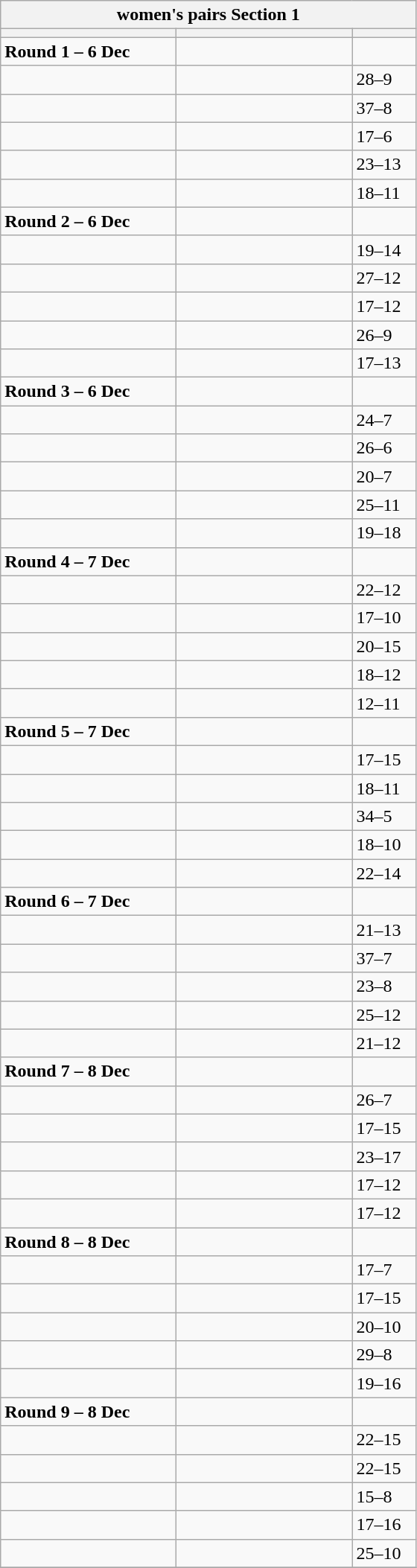<table class="wikitable">
<tr>
<th colspan="3">women's pairs Section 1</th>
</tr>
<tr>
<th width=150></th>
<th width=150></th>
<th width=50></th>
</tr>
<tr>
<td><strong>Round 1 – 6 Dec</strong></td>
<td></td>
<td></td>
</tr>
<tr>
<td></td>
<td></td>
<td>28–9</td>
</tr>
<tr>
<td></td>
<td></td>
<td>37–8</td>
</tr>
<tr>
<td></td>
<td></td>
<td>17–6</td>
</tr>
<tr>
<td></td>
<td></td>
<td>23–13</td>
</tr>
<tr>
<td></td>
<td></td>
<td>18–11</td>
</tr>
<tr>
<td><strong>Round 2 – 6 Dec</strong></td>
<td></td>
<td></td>
</tr>
<tr>
<td></td>
<td></td>
<td>19–14</td>
</tr>
<tr>
<td></td>
<td></td>
<td>27–12</td>
</tr>
<tr>
<td></td>
<td></td>
<td>17–12</td>
</tr>
<tr>
<td></td>
<td></td>
<td>26–9</td>
</tr>
<tr>
<td></td>
<td></td>
<td>17–13</td>
</tr>
<tr>
<td><strong>Round 3 – 6 Dec</strong></td>
<td></td>
<td></td>
</tr>
<tr>
<td></td>
<td></td>
<td>24–7</td>
</tr>
<tr>
<td></td>
<td></td>
<td>26–6</td>
</tr>
<tr>
<td></td>
<td></td>
<td>20–7</td>
</tr>
<tr>
<td></td>
<td></td>
<td>25–11</td>
</tr>
<tr>
<td></td>
<td></td>
<td>19–18</td>
</tr>
<tr>
<td><strong>Round 4 – 7 Dec</strong></td>
<td></td>
<td></td>
</tr>
<tr>
<td></td>
<td></td>
<td>22–12</td>
</tr>
<tr>
<td></td>
<td></td>
<td>17–10</td>
</tr>
<tr>
<td></td>
<td></td>
<td>20–15</td>
</tr>
<tr>
<td></td>
<td></td>
<td>18–12</td>
</tr>
<tr>
<td></td>
<td></td>
<td>12–11</td>
</tr>
<tr>
<td><strong>Round 5 – 7 Dec</strong></td>
<td></td>
<td></td>
</tr>
<tr>
<td></td>
<td></td>
<td>17–15</td>
</tr>
<tr>
<td></td>
<td></td>
<td>18–11</td>
</tr>
<tr>
<td></td>
<td></td>
<td>34–5</td>
</tr>
<tr>
<td></td>
<td></td>
<td>18–10</td>
</tr>
<tr>
<td></td>
<td></td>
<td>22–14</td>
</tr>
<tr>
<td><strong>Round 6  – 7 Dec </strong></td>
<td></td>
<td></td>
</tr>
<tr>
<td></td>
<td></td>
<td>21–13</td>
</tr>
<tr>
<td></td>
<td></td>
<td>37–7</td>
</tr>
<tr>
<td></td>
<td></td>
<td>23–8</td>
</tr>
<tr>
<td></td>
<td></td>
<td>25–12</td>
</tr>
<tr>
<td></td>
<td></td>
<td>21–12</td>
</tr>
<tr>
<td><strong>Round 7 – 8 Dec </strong></td>
<td></td>
<td></td>
</tr>
<tr>
<td></td>
<td></td>
<td>26–7</td>
</tr>
<tr>
<td></td>
<td></td>
<td>17–15</td>
</tr>
<tr>
<td></td>
<td></td>
<td>23–17</td>
</tr>
<tr>
<td></td>
<td></td>
<td>17–12</td>
</tr>
<tr>
<td></td>
<td></td>
<td>17–12</td>
</tr>
<tr>
<td><strong>Round 8 – 8 Dec</strong></td>
<td></td>
<td></td>
</tr>
<tr>
<td></td>
<td></td>
<td>17–7</td>
</tr>
<tr>
<td></td>
<td></td>
<td>17–15</td>
</tr>
<tr>
<td></td>
<td></td>
<td>20–10</td>
</tr>
<tr>
<td></td>
<td></td>
<td>29–8</td>
</tr>
<tr>
<td></td>
<td></td>
<td>19–16</td>
</tr>
<tr>
<td><strong>Round 9 – 8 Dec</strong></td>
<td></td>
<td></td>
</tr>
<tr>
<td></td>
<td></td>
<td>22–15</td>
</tr>
<tr>
<td></td>
<td></td>
<td>22–15</td>
</tr>
<tr>
<td></td>
<td></td>
<td>15–8</td>
</tr>
<tr>
<td></td>
<td></td>
<td>17–16</td>
</tr>
<tr>
<td></td>
<td></td>
<td>25–10</td>
</tr>
<tr>
</tr>
</table>
